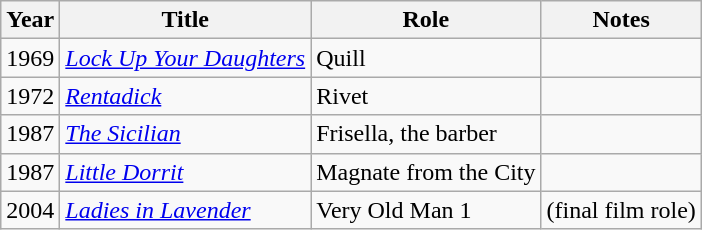<table class="wikitable">
<tr>
<th>Year</th>
<th>Title</th>
<th>Role</th>
<th>Notes</th>
</tr>
<tr>
<td>1969</td>
<td><em><a href='#'>Lock Up Your Daughters</a></em></td>
<td>Quill</td>
<td></td>
</tr>
<tr>
<td>1972</td>
<td><em><a href='#'>Rentadick</a></em></td>
<td>Rivet</td>
<td></td>
</tr>
<tr>
<td>1987</td>
<td><em><a href='#'>The Sicilian</a></em></td>
<td>Frisella, the barber</td>
<td></td>
</tr>
<tr>
<td>1987</td>
<td><em><a href='#'>Little Dorrit</a></em></td>
<td>Magnate from the City</td>
<td></td>
</tr>
<tr>
<td>2004</td>
<td><em><a href='#'>Ladies in Lavender</a></em></td>
<td>Very Old Man 1</td>
<td>(final film role)</td>
</tr>
</table>
